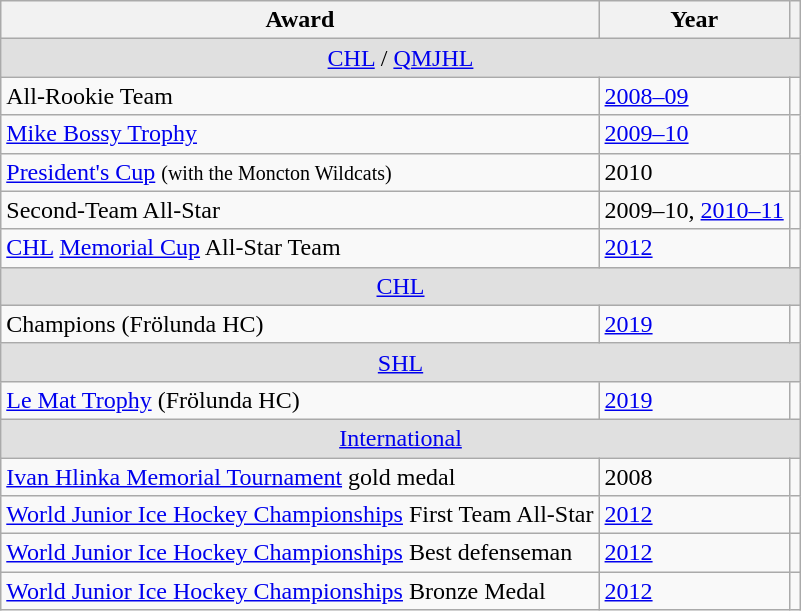<table class="wikitable">
<tr>
<th>Award</th>
<th>Year</th>
<th></th>
</tr>
<tr ALIGN="center" bgcolor="#e0e0e0">
<td colspan="3"><a href='#'>CHL</a> / <a href='#'>QMJHL</a></td>
</tr>
<tr>
<td>All-Rookie Team</td>
<td><a href='#'>2008–09</a></td>
<td></td>
</tr>
<tr>
<td><a href='#'>Mike Bossy Trophy</a></td>
<td><a href='#'>2009–10</a></td>
<td></td>
</tr>
<tr>
<td><a href='#'>President's Cup</a> <small>(with the Moncton Wildcats)</small></td>
<td>2010</td>
<td></td>
</tr>
<tr>
<td>Second-Team All-Star</td>
<td>2009–10, <a href='#'>2010–11</a></td>
<td></td>
</tr>
<tr>
<td><a href='#'>CHL</a> <a href='#'>Memorial Cup</a> All-Star Team</td>
<td><a href='#'>2012</a></td>
<td></td>
</tr>
<tr ALIGN="center" bgcolor="#e0e0e0">
<td colspan="3"><a href='#'>CHL</a></td>
</tr>
<tr>
<td>Champions (Frölunda HC)</td>
<td><a href='#'>2019</a></td>
<td></td>
</tr>
<tr ALIGN="center" bgcolor="#e0e0e0">
<td colspan="3"><a href='#'>SHL</a></td>
</tr>
<tr>
<td><a href='#'>Le Mat Trophy</a> (Frölunda HC)</td>
<td><a href='#'>2019</a></td>
<td></td>
</tr>
<tr ALIGN="center" bgcolor="#e0e0e0">
<td colspan="3"><a href='#'>International</a></td>
</tr>
<tr>
<td><a href='#'>Ivan Hlinka Memorial Tournament</a> gold medal</td>
<td>2008</td>
<td></td>
</tr>
<tr>
<td><a href='#'>World Junior Ice Hockey Championships</a> First Team All-Star</td>
<td><a href='#'>2012</a></td>
<td></td>
</tr>
<tr>
<td><a href='#'>World Junior Ice Hockey Championships</a> Best defenseman</td>
<td><a href='#'>2012</a></td>
<td></td>
</tr>
<tr>
<td><a href='#'>World Junior Ice Hockey Championships</a> Bronze Medal</td>
<td><a href='#'>2012</a></td>
<td></td>
</tr>
</table>
